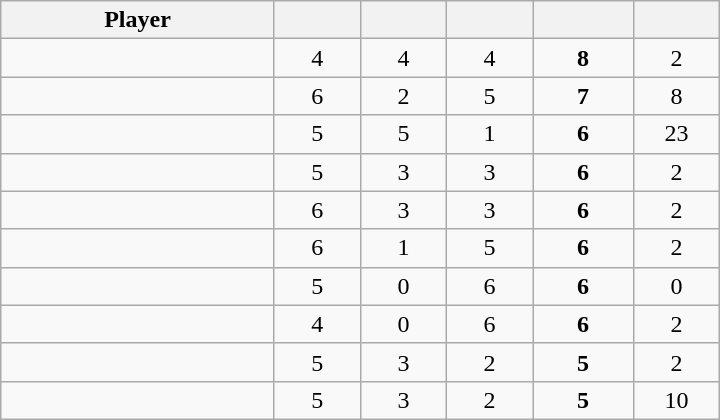<table class="wikitable sortable" style="text-align:center;">
<tr>
<th style="width:175px;">Player</th>
<th style="width:50px;"></th>
<th style="width:50px;"></th>
<th style="width:50px;"></th>
<th style="width:60px;"></th>
<th style="width:50px;"></th>
</tr>
<tr>
<td style="text-align:left;"> </td>
<td>4</td>
<td>4</td>
<td>4</td>
<td><strong>8</strong></td>
<td>2</td>
</tr>
<tr>
<td style="text-align:left;"> </td>
<td>6</td>
<td>2</td>
<td>5</td>
<td><strong>7</strong></td>
<td>8</td>
</tr>
<tr>
<td style="text-align:left;"> </td>
<td>5</td>
<td>5</td>
<td>1</td>
<td><strong>6</strong></td>
<td>23</td>
</tr>
<tr>
<td style="text-align:left;"> </td>
<td>5</td>
<td>3</td>
<td>3</td>
<td><strong>6</strong></td>
<td>2</td>
</tr>
<tr>
<td style="text-align:left;"> </td>
<td>6</td>
<td>3</td>
<td>3</td>
<td><strong>6</strong></td>
<td>2</td>
</tr>
<tr>
<td style="text-align:left;"> </td>
<td>6</td>
<td>1</td>
<td>5</td>
<td><strong>6</strong></td>
<td>2</td>
</tr>
<tr>
<td style="text-align:left;"> </td>
<td>5</td>
<td>0</td>
<td>6</td>
<td><strong>6</strong></td>
<td>0</td>
</tr>
<tr>
<td style="text-align:left;"> </td>
<td>4</td>
<td>0</td>
<td>6</td>
<td><strong>6</strong></td>
<td>2</td>
</tr>
<tr>
<td style="text-align:left;"> </td>
<td>5</td>
<td>3</td>
<td>2</td>
<td><strong>5</strong></td>
<td>2</td>
</tr>
<tr>
<td style="text-align:left;"> </td>
<td>5</td>
<td>3</td>
<td>2</td>
<td><strong>5</strong></td>
<td>10</td>
</tr>
</table>
